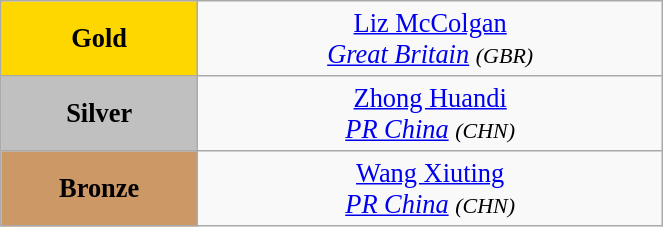<table class="wikitable" style=" text-align:center; font-size:110%;" width="35%">
<tr>
<td bgcolor="gold"><strong>Gold</strong></td>
<td> <a href='#'>Liz McColgan</a><br><em><a href='#'>Great Britain</a> <small>(GBR)</small></em></td>
</tr>
<tr>
<td bgcolor="silver"><strong>Silver</strong></td>
<td> <a href='#'>Zhong Huandi</a><br><em><a href='#'>PR China</a> <small>(CHN)</small></em></td>
</tr>
<tr>
<td bgcolor="CC9966"><strong>Bronze</strong></td>
<td> <a href='#'>Wang Xiuting</a><br><em><a href='#'>PR China</a> <small>(CHN)</small></em></td>
</tr>
</table>
